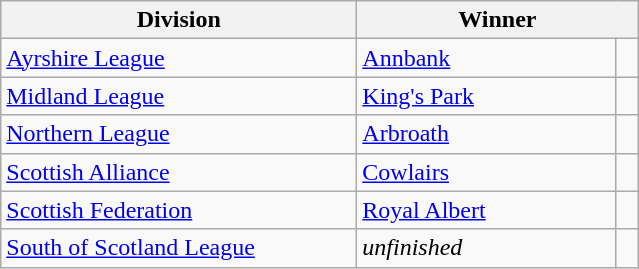<table class="wikitable">
<tr>
<th width=230>Division</th>
<th colspan= "2" width=180>Winner</th>
</tr>
<tr>
<td><a href='#'>Ayrshire League</a></td>
<td><a href='#'>Annbank</a></td>
<td></td>
</tr>
<tr>
<td><a href='#'>Midland League</a></td>
<td><a href='#'>King's Park</a></td>
<td></td>
</tr>
<tr>
<td><a href='#'>Northern League</a></td>
<td><a href='#'>Arbroath</a></td>
<td></td>
</tr>
<tr>
<td><a href='#'>Scottish Alliance</a></td>
<td><a href='#'>Cowlairs</a></td>
<td></td>
</tr>
<tr>
<td><a href='#'>Scottish Federation</a></td>
<td><a href='#'>Royal Albert</a></td>
<td></td>
</tr>
<tr>
<td><a href='#'>South of Scotland League</a></td>
<td><em>unfinished</em></td>
<td></td>
</tr>
</table>
